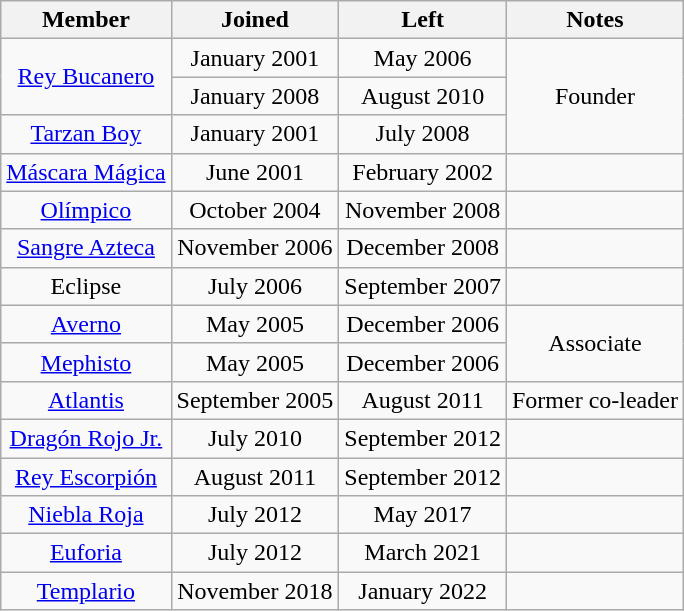<table class="wikitable sortable" style="text-align:center;">
<tr>
<th>Member</th>
<th>Joined</th>
<th>Left</th>
<th>Notes</th>
</tr>
<tr>
<td rowspan=2><a href='#'>Rey Bucanero</a></td>
<td>January 2001</td>
<td>May 2006</td>
<td rowspan=3>Founder</td>
</tr>
<tr>
<td>January 2008</td>
<td>August 2010</td>
</tr>
<tr>
<td><a href='#'>Tarzan Boy</a></td>
<td>January 2001</td>
<td>July 2008</td>
</tr>
<tr>
<td><a href='#'>Máscara Mágica</a></td>
<td>June 2001</td>
<td>February 2002</td>
<td></td>
</tr>
<tr>
<td><a href='#'>Olímpico</a></td>
<td>October 2004</td>
<td>November 2008</td>
<td></td>
</tr>
<tr>
<td><a href='#'>Sangre Azteca</a></td>
<td>November 2006</td>
<td>December 2008</td>
<td></td>
</tr>
<tr>
<td>Eclipse</td>
<td>July 2006</td>
<td>September 2007</td>
<td></td>
</tr>
<tr>
<td><a href='#'>Averno</a></td>
<td>May 2005</td>
<td>December 2006</td>
<td rowspan=2>Associate</td>
</tr>
<tr>
<td><a href='#'>Mephisto</a></td>
<td>May 2005</td>
<td>December 2006</td>
</tr>
<tr>
<td><a href='#'>Atlantis</a></td>
<td>September 2005</td>
<td>August 2011</td>
<td>Former co-leader</td>
</tr>
<tr>
<td><a href='#'>Dragón Rojo Jr.</a></td>
<td>July 2010</td>
<td>September 2012</td>
<td></td>
</tr>
<tr>
<td><a href='#'>Rey Escorpión</a></td>
<td>August 2011</td>
<td>September 2012</td>
<td> </td>
</tr>
<tr>
<td><a href='#'>Niebla Roja</a></td>
<td>July 2012</td>
<td>May 2017</td>
<td></td>
</tr>
<tr>
<td><a href='#'>Euforia</a></td>
<td>July 2012</td>
<td>March 2021</td>
<td></td>
</tr>
<tr>
<td><a href='#'>Templario</a></td>
<td>November 2018</td>
<td>January 2022</td>
<td></td>
</tr>
</table>
